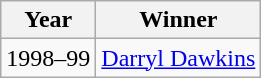<table class="wikitable">
<tr>
<th>Year</th>
<th>Winner</th>
</tr>
<tr>
<td>1998–99</td>
<td><a href='#'>Darryl Dawkins</a></td>
</tr>
</table>
